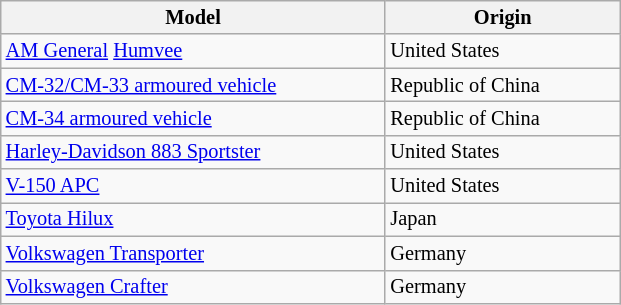<table class=wikitable style="text-align:left; font-size: 85%;">
<tr>
<th style="width:250px;">Model</th>
<th style="width:150px;">Origin</th>
</tr>
<tr>
<td><a href='#'>AM General</a> <a href='#'>Humvee</a></td>
<td>United States</td>
</tr>
<tr>
<td><a href='#'>CM-32/CM-33 armoured vehicle</a></td>
<td>Republic of China</td>
</tr>
<tr>
<td><a href='#'>CM-34 armoured vehicle</a></td>
<td>Republic of China</td>
</tr>
<tr>
<td><a href='#'>Harley-Davidson 883 Sportster</a></td>
<td>United States</td>
</tr>
<tr>
<td><a href='#'>V-150 APC</a></td>
<td>United States</td>
</tr>
<tr>
<td><a href='#'>Toyota Hilux</a></td>
<td>Japan</td>
</tr>
<tr>
<td><a href='#'>Volkswagen Transporter</a></td>
<td>Germany</td>
</tr>
<tr>
<td><a href='#'>Volkswagen Crafter</a></td>
<td>Germany</td>
</tr>
</table>
